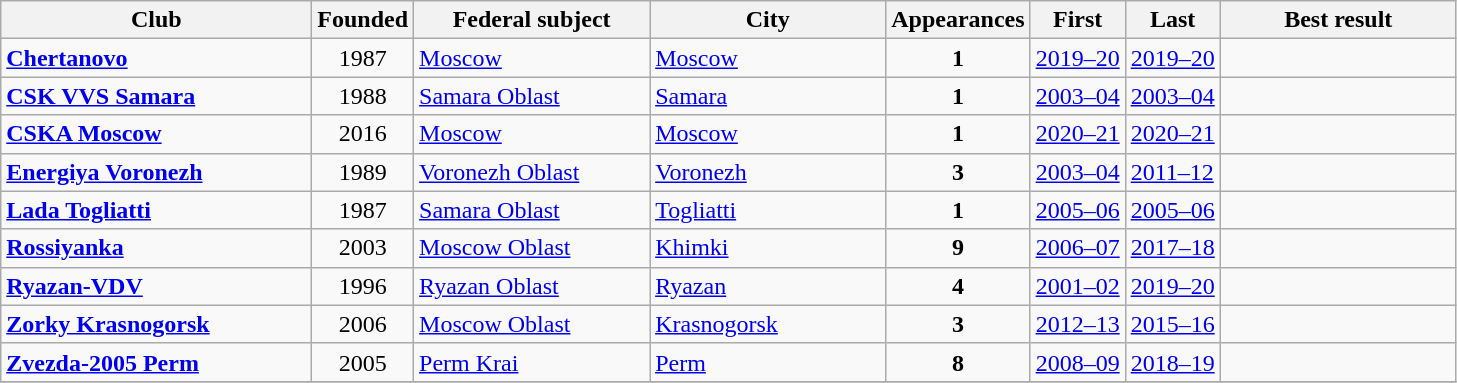<table class="wikitable sortable">
<tr>
<th width=200px>Club</th>
<th>Founded</th>
<th width=150px>Federal subject</th>
<th width=150px>City</th>
<th align=center>Appearances</th>
<th>First</th>
<th>Last</th>
<th width=150px>Best result</th>
</tr>
<tr>
<td><strong><a href='#'>Chertanovo</a></strong></td>
<td align=center>1987</td>
<td> <a href='#'>Moscow</a></td>
<td><a href='#'>Moscow</a></td>
<td align=center><strong>1</strong></td>
<td align=center><a href='#'>2019–20</a></td>
<td><a href='#'>2019–20</a></td>
<td></td>
</tr>
<tr>
<td><strong><a href='#'>CSK VVS Samara</a></strong></td>
<td align=center>1988</td>
<td> <a href='#'>Samara Oblast</a></td>
<td><a href='#'>Samara</a></td>
<td align=center><strong>1</strong></td>
<td align=center><a href='#'>2003–04</a></td>
<td><a href='#'>2003–04</a></td>
<td></td>
</tr>
<tr>
<td><strong><a href='#'>CSKA Moscow</a></strong></td>
<td align=center>2016</td>
<td> <a href='#'>Moscow</a></td>
<td><a href='#'>Moscow</a></td>
<td align=center><strong>1</strong></td>
<td align=center><a href='#'>2020–21</a></td>
<td><a href='#'>2020–21</a></td>
<td></td>
</tr>
<tr>
<td><strong><a href='#'>Energiya Voronezh</a></strong></td>
<td align=center>1989</td>
<td> <a href='#'>Voronezh Oblast</a></td>
<td><a href='#'>Voronezh</a></td>
<td align=center><strong>3</strong></td>
<td align=center><a href='#'>2003–04</a></td>
<td><a href='#'>2011–12</a></td>
<td></td>
</tr>
<tr>
<td><strong><a href='#'>Lada Togliatti</a></strong></td>
<td align=center>1987</td>
<td> <a href='#'>Samara Oblast</a></td>
<td><a href='#'>Togliatti</a></td>
<td align=center><strong>1</strong></td>
<td align=center><a href='#'>2005–06</a></td>
<td align=center><a href='#'>2005–06</a></td>
<td></td>
</tr>
<tr>
<td><strong><a href='#'>Rossiyanka</a></strong></td>
<td align=center>2003</td>
<td> <a href='#'>Moscow Oblast</a></td>
<td><a href='#'>Khimki</a></td>
<td align=center><strong>9</strong></td>
<td align=center><a href='#'>2006–07</a></td>
<td><a href='#'>2017–18</a></td>
<td></td>
</tr>
<tr>
<td><strong><a href='#'>Ryazan-VDV</a></strong></td>
<td align=center>1996</td>
<td> <a href='#'>Ryazan Oblast</a></td>
<td><a href='#'>Ryazan</a></td>
<td align=center><strong>4</strong></td>
<td align=center><a href='#'>2001–02</a></td>
<td><a href='#'>2019–20</a></td>
<td></td>
</tr>
<tr>
<td><strong><a href='#'>Zorky Krasnogorsk</a></strong></td>
<td align=center>2006</td>
<td> <a href='#'>Moscow Oblast</a></td>
<td><a href='#'>Krasnogorsk</a></td>
<td align=center><strong>3</strong></td>
<td align=center><a href='#'>2012–13</a></td>
<td align=center><a href='#'>2015–16</a></td>
<td></td>
</tr>
<tr>
<td><strong><a href='#'>Zvezda-2005 Perm</a></strong></td>
<td align=center>2005</td>
<td> <a href='#'>Perm Krai</a></td>
<td><a href='#'>Perm</a></td>
<td align=center><strong>8</strong></td>
<td align=center><a href='#'>2008–09</a></td>
<td><a href='#'>2018–19</a></td>
<td></td>
</tr>
<tr>
</tr>
</table>
